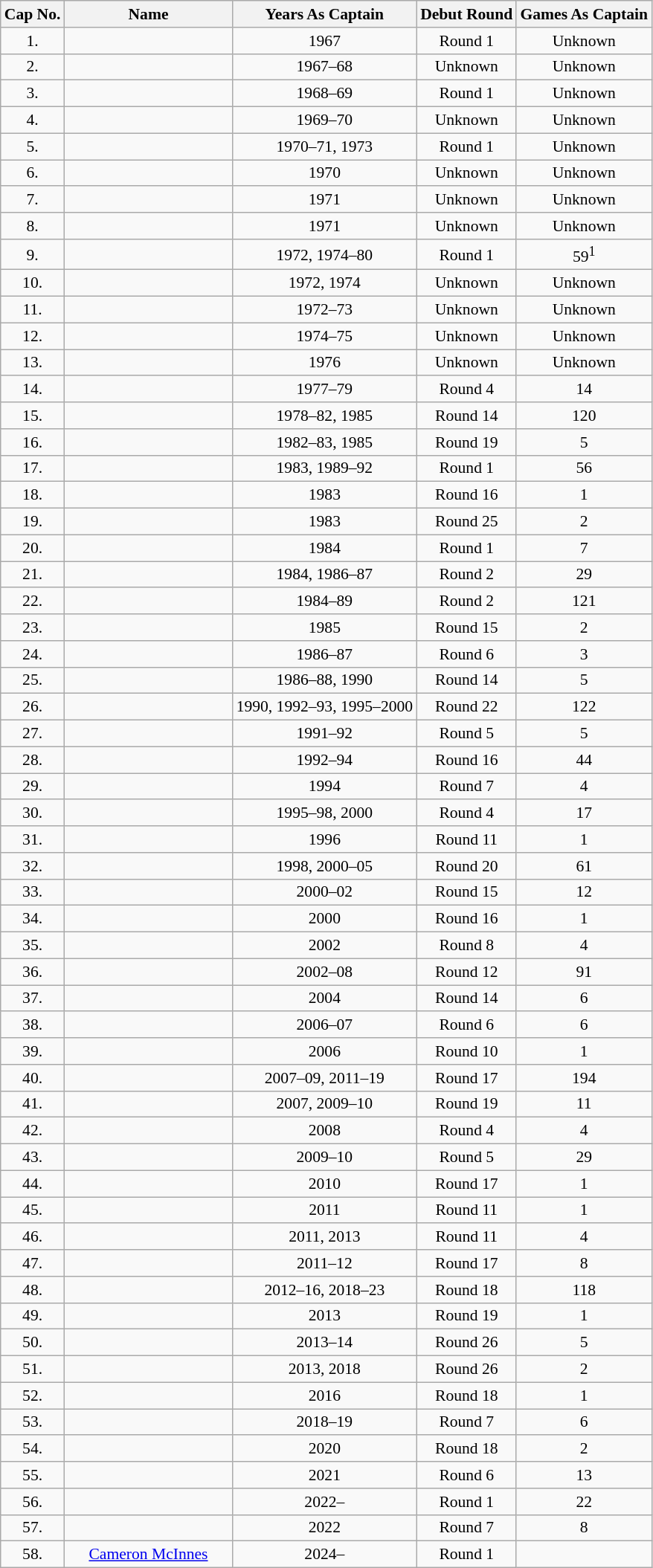<table class="wikitable sortable" style="text-align: center; font-size:90%">
<tr>
<th>Cap No.</th>
<th style="width:10em">Name</th>
<th>Years As Captain</th>
<th>Debut Round</th>
<th>Games As Captain</th>
</tr>
<tr>
<td>1.</td>
<td></td>
<td>1967</td>
<td>Round 1</td>
<td>Unknown</td>
</tr>
<tr>
<td>2.</td>
<td></td>
<td>1967–68</td>
<td>Unknown</td>
<td>Unknown</td>
</tr>
<tr>
<td>3.</td>
<td></td>
<td>1968–69</td>
<td>Round 1</td>
<td>Unknown</td>
</tr>
<tr>
<td>4.</td>
<td></td>
<td>1969–70</td>
<td>Unknown</td>
<td>Unknown</td>
</tr>
<tr>
<td>5.</td>
<td></td>
<td>1970–71, 1973</td>
<td>Round 1</td>
<td>Unknown</td>
</tr>
<tr>
<td>6.</td>
<td></td>
<td>1970</td>
<td>Unknown</td>
<td>Unknown</td>
</tr>
<tr>
<td>7.</td>
<td></td>
<td>1971</td>
<td>Unknown</td>
<td>Unknown</td>
</tr>
<tr>
<td>8.</td>
<td></td>
<td>1971</td>
<td>Unknown</td>
<td>Unknown</td>
</tr>
<tr>
<td>9.</td>
<td></td>
<td>1972, 1974–80</td>
<td>Round 1</td>
<td>59<sup>1</sup></td>
</tr>
<tr>
<td>10.</td>
<td></td>
<td>1972, 1974</td>
<td>Unknown</td>
<td>Unknown</td>
</tr>
<tr>
<td>11.</td>
<td></td>
<td>1972–73</td>
<td>Unknown</td>
<td>Unknown</td>
</tr>
<tr>
<td>12.</td>
<td></td>
<td>1974–75</td>
<td>Unknown</td>
<td>Unknown</td>
</tr>
<tr>
<td>13.</td>
<td></td>
<td>1976</td>
<td>Unknown</td>
<td>Unknown</td>
</tr>
<tr>
<td>14.</td>
<td></td>
<td>1977–79</td>
<td>Round 4</td>
<td>14</td>
</tr>
<tr>
<td>15.</td>
<td></td>
<td>1978–82, 1985</td>
<td>Round 14</td>
<td>120</td>
</tr>
<tr>
<td>16.</td>
<td></td>
<td>1982–83, 1985</td>
<td>Round 19</td>
<td>5</td>
</tr>
<tr>
<td>17.</td>
<td></td>
<td>1983, 1989–92</td>
<td>Round 1</td>
<td>56</td>
</tr>
<tr>
<td>18.</td>
<td></td>
<td>1983</td>
<td>Round 16</td>
<td>1</td>
</tr>
<tr>
<td>19.</td>
<td></td>
<td>1983</td>
<td>Round 25</td>
<td>2</td>
</tr>
<tr>
<td>20.</td>
<td></td>
<td>1984</td>
<td>Round 1</td>
<td>7</td>
</tr>
<tr>
<td>21.</td>
<td></td>
<td>1984, 1986–87</td>
<td>Round 2</td>
<td>29</td>
</tr>
<tr>
<td>22.</td>
<td></td>
<td>1984–89</td>
<td>Round 2</td>
<td>121</td>
</tr>
<tr>
<td>23.</td>
<td></td>
<td>1985</td>
<td>Round 15</td>
<td>2</td>
</tr>
<tr>
<td>24.</td>
<td></td>
<td>1986–87</td>
<td>Round 6</td>
<td>3</td>
</tr>
<tr>
<td>25.</td>
<td></td>
<td>1986–88, 1990</td>
<td>Round 14</td>
<td>5</td>
</tr>
<tr>
<td>26.</td>
<td></td>
<td>1990, 1992–93, 1995–2000</td>
<td>Round 22</td>
<td>122</td>
</tr>
<tr>
<td>27.</td>
<td></td>
<td>1991–92</td>
<td>Round 5</td>
<td>5</td>
</tr>
<tr>
<td>28.</td>
<td></td>
<td>1992–94</td>
<td>Round 16</td>
<td>44</td>
</tr>
<tr>
<td>29.</td>
<td></td>
<td>1994</td>
<td>Round 7</td>
<td>4</td>
</tr>
<tr>
<td>30.</td>
<td></td>
<td>1995–98, 2000</td>
<td>Round 4</td>
<td>17</td>
</tr>
<tr>
<td>31.</td>
<td></td>
<td>1996</td>
<td>Round 11</td>
<td>1</td>
</tr>
<tr>
<td>32.</td>
<td></td>
<td>1998, 2000–05</td>
<td>Round 20</td>
<td>61</td>
</tr>
<tr>
<td>33.</td>
<td></td>
<td>2000–02</td>
<td>Round 15</td>
<td>12</td>
</tr>
<tr>
<td>34.</td>
<td></td>
<td>2000</td>
<td>Round 16</td>
<td>1</td>
</tr>
<tr>
<td>35.</td>
<td></td>
<td>2002</td>
<td>Round 8</td>
<td>4</td>
</tr>
<tr>
<td>36.</td>
<td></td>
<td>2002–08</td>
<td>Round 12</td>
<td>91</td>
</tr>
<tr>
<td>37.</td>
<td></td>
<td>2004</td>
<td>Round 14</td>
<td>6</td>
</tr>
<tr>
<td>38.</td>
<td></td>
<td>2006–07</td>
<td>Round 6</td>
<td>6</td>
</tr>
<tr>
<td>39.</td>
<td></td>
<td>2006</td>
<td>Round 10</td>
<td>1</td>
</tr>
<tr>
<td>40.</td>
<td></td>
<td>2007–09, 2011–19</td>
<td>Round 17</td>
<td>194</td>
</tr>
<tr>
<td>41.</td>
<td></td>
<td>2007, 2009–10</td>
<td>Round 19</td>
<td>11</td>
</tr>
<tr>
<td>42.</td>
<td></td>
<td>2008</td>
<td>Round 4</td>
<td>4</td>
</tr>
<tr>
<td>43.</td>
<td></td>
<td>2009–10</td>
<td>Round 5</td>
<td>29</td>
</tr>
<tr>
<td>44.</td>
<td></td>
<td>2010</td>
<td>Round 17</td>
<td>1</td>
</tr>
<tr>
<td>45.</td>
<td></td>
<td>2011</td>
<td>Round 11</td>
<td>1</td>
</tr>
<tr>
<td>46.</td>
<td></td>
<td>2011, 2013</td>
<td>Round 11</td>
<td>4</td>
</tr>
<tr>
<td>47.</td>
<td></td>
<td>2011–12</td>
<td>Round 17</td>
<td>8</td>
</tr>
<tr>
<td>48.</td>
<td></td>
<td>2012–16, 2018–23</td>
<td>Round 18</td>
<td>118</td>
</tr>
<tr>
<td>49.</td>
<td></td>
<td>2013</td>
<td>Round 19</td>
<td>1</td>
</tr>
<tr>
<td>50.</td>
<td></td>
<td>2013–14</td>
<td>Round 26</td>
<td>5</td>
</tr>
<tr>
<td>51.</td>
<td></td>
<td>2013, 2018</td>
<td>Round 26</td>
<td>2</td>
</tr>
<tr>
<td>52.</td>
<td></td>
<td>2016</td>
<td>Round 18</td>
<td>1</td>
</tr>
<tr>
<td>53.</td>
<td></td>
<td>2018–19</td>
<td>Round 7</td>
<td>6</td>
</tr>
<tr>
<td>54.</td>
<td></td>
<td>2020</td>
<td>Round 18</td>
<td>2</td>
</tr>
<tr>
<td>55.</td>
<td></td>
<td>2021</td>
<td>Round 6</td>
<td>13</td>
</tr>
<tr>
<td>56.</td>
<td></td>
<td>2022–</td>
<td>Round 1</td>
<td>22</td>
</tr>
<tr>
<td>57.</td>
<td></td>
<td>2022</td>
<td>Round 7</td>
<td>8</td>
</tr>
<tr>
<td>58.</td>
<td><a href='#'>Cameron McInnes</a></td>
<td>2024–</td>
<td>Round 1</td>
<td></td>
</tr>
</table>
